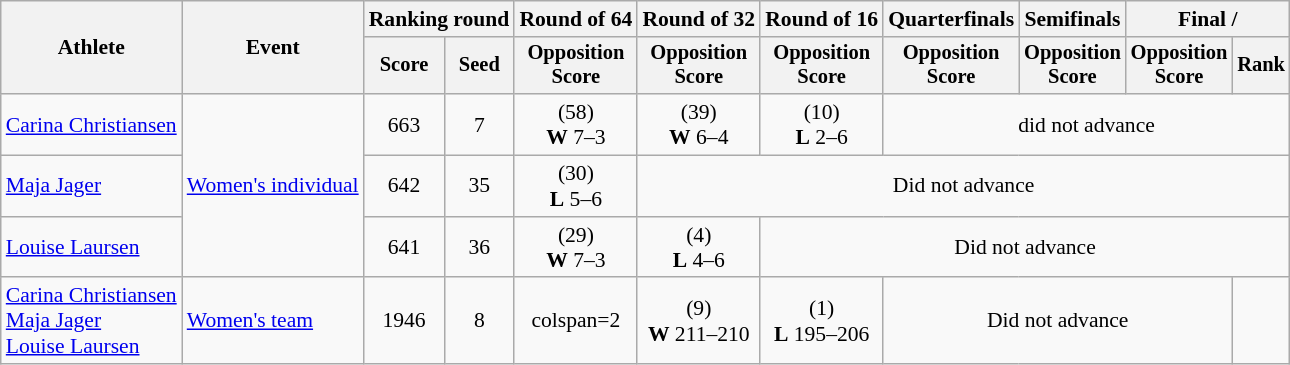<table class=wikitable style="font-size:90%">
<tr>
<th rowspan="2">Athlete</th>
<th rowspan="2">Event</th>
<th colspan="2">Ranking round</th>
<th>Round of 64</th>
<th>Round of 32</th>
<th>Round of 16</th>
<th>Quarterfinals</th>
<th>Semifinals</th>
<th colspan="2">Final / </th>
</tr>
<tr style="font-size:95%">
<th>Score</th>
<th>Seed</th>
<th>Opposition<br>Score</th>
<th>Opposition<br>Score</th>
<th>Opposition<br>Score</th>
<th>Opposition<br>Score</th>
<th>Opposition<br>Score</th>
<th>Opposition<br>Score</th>
<th>Rank</th>
</tr>
<tr align=center>
<td align=left><a href='#'>Carina Christiansen</a></td>
<td align=left rowspan=3><a href='#'>Women's individual</a></td>
<td>663</td>
<td>7</td>
<td> (58)<br><strong>W</strong> 7–3</td>
<td> (39)<br><strong>W</strong> 6–4</td>
<td> (10)<br><strong>L</strong> 2–6</td>
<td colspan="4">did not advance</td>
</tr>
<tr align=center>
<td align=left><a href='#'>Maja Jager</a></td>
<td>642</td>
<td>35</td>
<td> (30)<br><strong>L</strong> 5–6</td>
<td colspan=6>Did not advance</td>
</tr>
<tr align=center>
<td align=left><a href='#'>Louise Laursen</a></td>
<td>641</td>
<td>36</td>
<td> (29)<br><strong>W</strong> 7–3</td>
<td> (4)<br><strong>L</strong> 4–6</td>
<td colspan=5>Did not advance</td>
</tr>
<tr align=center>
<td align=left><a href='#'>Carina Christiansen</a><br><a href='#'>Maja Jager</a><br><a href='#'>Louise Laursen</a></td>
<td align=left><a href='#'>Women's team</a></td>
<td>1946</td>
<td>8</td>
<td>colspan=2 </td>
<td> (9)<br><strong>W</strong> 211–210</td>
<td> (1)<br><strong>L</strong> 195–206</td>
<td colspan=3>Did not advance</td>
</tr>
</table>
